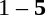<table style="text-align:center">
<tr>
<th width=223></th>
<th width=100></th>
<th width=223></th>
</tr>
<tr>
<td align=right></td>
<td></td>
<td align=left></td>
</tr>
<tr>
<td align=right></td>
<td>1 – <strong>5</strong></td>
<td align=left></td>
</tr>
</table>
